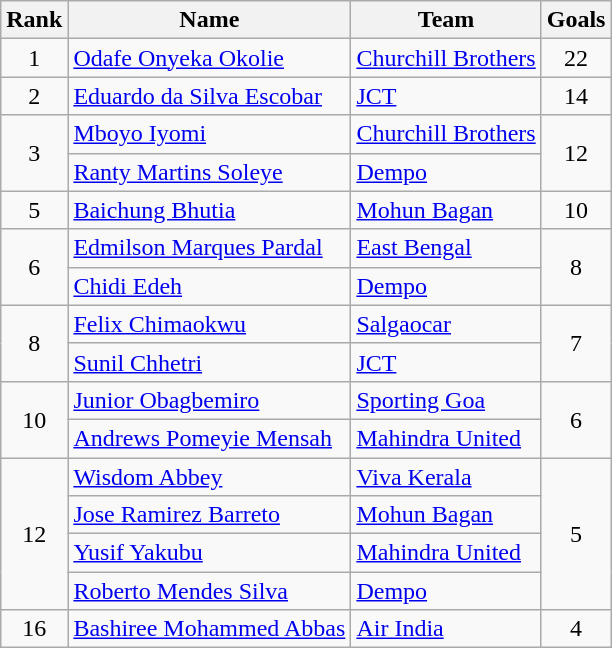<table class="wikitable" style="text-align: center;">
<tr>
<th>Rank</th>
<th>Name</th>
<th>Team</th>
<th>Goals</th>
</tr>
<tr>
<td rowspan="1">1</td>
<td align="left"> <a href='#'>Odafe Onyeka Okolie</a></td>
<td align="left"><a href='#'>Churchill Brothers</a></td>
<td rowspan="1">22</td>
</tr>
<tr>
<td rowspan="1">2</td>
<td align="left"> <a href='#'>Eduardo da Silva Escobar</a></td>
<td align="left"><a href='#'>JCT</a></td>
<td rowspan="1">14</td>
</tr>
<tr>
<td rowspan="2">3</td>
<td align="left"> <a href='#'>Mboyo Iyomi</a></td>
<td align="left"><a href='#'>Churchill Brothers</a></td>
<td rowspan="2">12</td>
</tr>
<tr>
<td align="left"> <a href='#'>Ranty Martins Soleye</a></td>
<td align="left"><a href='#'>Dempo</a></td>
</tr>
<tr>
<td rowspan="1">5</td>
<td align="left"> <a href='#'>Baichung Bhutia</a></td>
<td align="left"><a href='#'>Mohun Bagan</a></td>
<td rowspan="1">10</td>
</tr>
<tr>
<td rowspan="2">6</td>
<td align="left"> <a href='#'>Edmilson Marques Pardal</a></td>
<td align="left"><a href='#'>East Bengal</a></td>
<td rowspan="2">8</td>
</tr>
<tr>
<td align="left"> <a href='#'>Chidi Edeh</a></td>
<td align="left"><a href='#'>Dempo</a></td>
</tr>
<tr>
<td rowspan="2">8</td>
<td align="left"> <a href='#'>Felix Chimaokwu</a></td>
<td align="left"><a href='#'>Salgaocar</a></td>
<td rowspan="2">7</td>
</tr>
<tr>
<td align="left"> <a href='#'>Sunil Chhetri</a></td>
<td align="left"><a href='#'>JCT</a></td>
</tr>
<tr>
<td rowspan="2">10</td>
<td align="left"> <a href='#'>Junior Obagbemiro</a></td>
<td align="left"><a href='#'>Sporting Goa</a></td>
<td rowspan="2">6</td>
</tr>
<tr>
<td align="left"> <a href='#'>Andrews Pomeyie Mensah</a></td>
<td align="left"><a href='#'>Mahindra United</a></td>
</tr>
<tr>
<td rowspan="4">12</td>
<td align="left"> <a href='#'>Wisdom Abbey</a></td>
<td align="left"><a href='#'>Viva Kerala</a></td>
<td rowspan="4">5</td>
</tr>
<tr>
<td align="left"> <a href='#'>Jose Ramirez Barreto</a></td>
<td align="left"><a href='#'>Mohun Bagan</a></td>
</tr>
<tr>
<td align="left"> <a href='#'>Yusif Yakubu</a></td>
<td align="left"><a href='#'>Mahindra United</a></td>
</tr>
<tr>
<td align="left"> <a href='#'>Roberto Mendes Silva</a></td>
<td align="left"><a href='#'>Dempo</a></td>
</tr>
<tr>
<td rowspan="1">16</td>
<td align="left"> <a href='#'>Bashiree Mohammed Abbas</a></td>
<td align="left"><a href='#'>Air India</a></td>
<td rowspan="1">4</td>
</tr>
</table>
